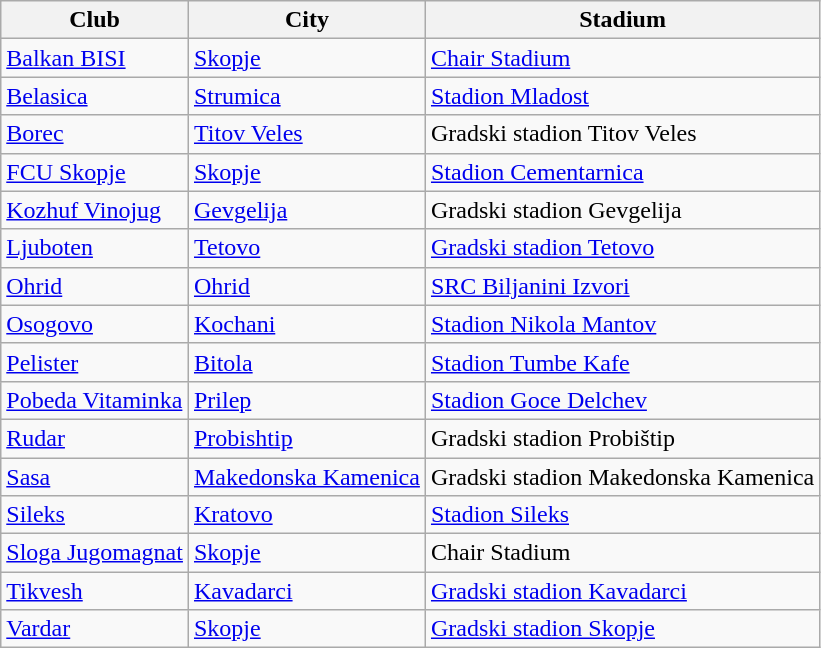<table class="wikitable">
<tr>
<th>Club</th>
<th>City</th>
<th>Stadium</th>
</tr>
<tr>
<td><a href='#'>Balkan BISI</a></td>
<td><a href='#'>Skopje</a></td>
<td><a href='#'>Chair Stadium</a></td>
</tr>
<tr>
<td><a href='#'>Belasica</a></td>
<td><a href='#'>Strumica</a></td>
<td><a href='#'>Stadion Mladost</a></td>
</tr>
<tr>
<td><a href='#'>Borec</a></td>
<td><a href='#'>Titov Veles</a></td>
<td>Gradski stadion Titov Veles</td>
</tr>
<tr>
<td><a href='#'>FCU Skopje</a></td>
<td><a href='#'>Skopje</a></td>
<td><a href='#'>Stadion Cementarnica</a></td>
</tr>
<tr>
<td><a href='#'>Kozhuf Vinojug</a></td>
<td><a href='#'>Gevgelija</a></td>
<td>Gradski stadion Gevgelija</td>
</tr>
<tr>
<td><a href='#'>Ljuboten</a></td>
<td><a href='#'>Tetovo</a></td>
<td><a href='#'>Gradski stadion Tetovo</a></td>
</tr>
<tr>
<td><a href='#'>Ohrid</a></td>
<td><a href='#'>Ohrid</a></td>
<td><a href='#'>SRC Biljanini Izvori</a></td>
</tr>
<tr>
<td><a href='#'>Osogovo</a></td>
<td><a href='#'>Kochani</a></td>
<td><a href='#'>Stadion Nikola Mantov</a></td>
</tr>
<tr>
<td><a href='#'>Pelister</a></td>
<td><a href='#'>Bitola</a></td>
<td><a href='#'>Stadion Tumbe Kafe</a></td>
</tr>
<tr>
<td><a href='#'>Pobeda Vitaminka</a></td>
<td><a href='#'>Prilep</a></td>
<td><a href='#'>Stadion Goce Delchev</a></td>
</tr>
<tr>
<td><a href='#'>Rudar</a></td>
<td><a href='#'>Probishtip</a></td>
<td>Gradski stadion Probištip</td>
</tr>
<tr>
<td><a href='#'>Sasa</a></td>
<td><a href='#'>Makedonska Kamenica</a></td>
<td>Gradski stadion Makedonska Kamenica</td>
</tr>
<tr>
<td><a href='#'>Sileks</a></td>
<td><a href='#'>Kratovo</a></td>
<td><a href='#'>Stadion Sileks</a></td>
</tr>
<tr>
<td><a href='#'>Sloga Jugomagnat</a></td>
<td><a href='#'>Skopje</a></td>
<td>Chair Stadium</td>
</tr>
<tr>
<td><a href='#'>Tikvesh</a></td>
<td><a href='#'>Kavadarci</a></td>
<td><a href='#'>Gradski stadion Kavadarci</a></td>
</tr>
<tr>
<td><a href='#'>Vardar</a></td>
<td><a href='#'>Skopje</a></td>
<td><a href='#'>Gradski stadion Skopje</a></td>
</tr>
</table>
